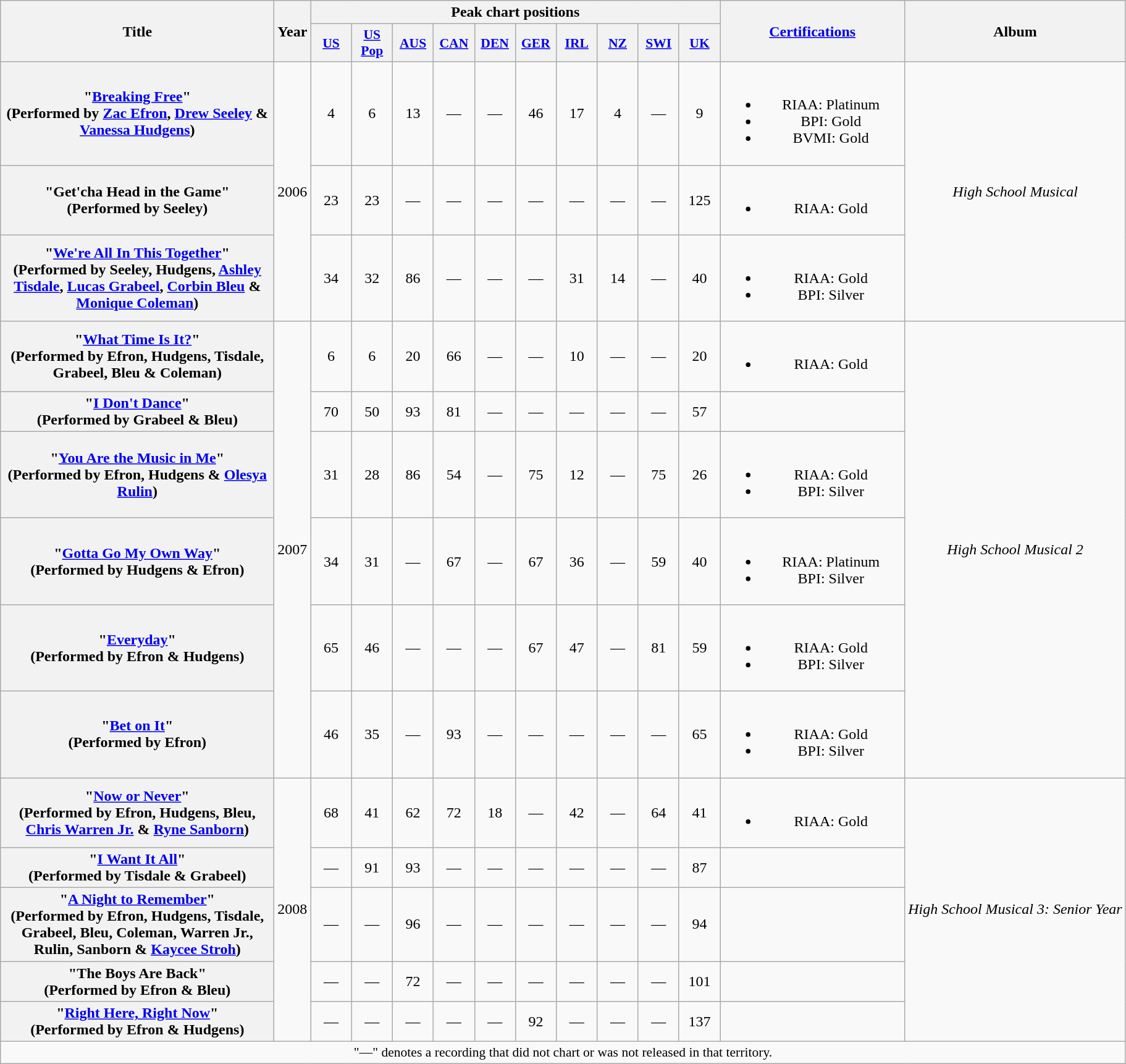<table class="wikitable plainrowheaders" style="text-align:center;" border="1">
<tr>
<th scope="col" rowspan="2" style="width:18em;">Title</th>
<th scope="col" rowspan="2">Year</th>
<th scope="col" colspan="10">Peak chart positions</th>
<th scope="col" rowspan="2" style="width:12em;"><a href='#'>Certifications</a></th>
<th scope="col" rowspan="2">Album</th>
</tr>
<tr>
<th scope="col" style="width:2.6em;font-size:90%;"><a href='#'>US</a><br></th>
<th scope="col" style="width:2.6em;font-size:90%;"><a href='#'>US<br>Pop</a><br></th>
<th scope="col" style="width:2.6em;font-size:90%;"><a href='#'>AUS</a><br></th>
<th scope="col" style="width:2.6em;font-size:90%;"><a href='#'>CAN</a><br></th>
<th scope="col" style="width:2.6em;font-size:90%;"><a href='#'>DEN</a><br></th>
<th scope="col" style="width:2.6em;font-size:90%;"><a href='#'>GER</a><br></th>
<th scope="col" style="width:2.6em;font-size:90%;"><a href='#'>IRL</a><br></th>
<th scope="col" style="width:2.6em;font-size:90%;"><a href='#'>NZ</a><br></th>
<th scope="col" style="width:2.6em;font-size:90%;"><a href='#'>SWI</a><br></th>
<th scope="col" style="width:2.6em;font-size:90%;"><a href='#'>UK</a><br></th>
</tr>
<tr>
<th scope="row">"<a href='#'>Breaking Free</a>"<br><span>(Performed by <a href='#'>Zac Efron</a>, <a href='#'>Drew Seeley</a> & <a href='#'>Vanessa Hudgens</a>)</span></th>
<td rowspan="3">2006</td>
<td>4</td>
<td>6</td>
<td>13</td>
<td>—</td>
<td>—</td>
<td>46</td>
<td>17</td>
<td>4</td>
<td>—</td>
<td>9</td>
<td><br><ul><li>RIAA: Platinum</li><li>BPI: Gold</li><li>BVMI: Gold</li></ul></td>
<td rowspan="3"><em>High School Musical</em></td>
</tr>
<tr>
<th scope="row">"Get'cha Head in the Game"<br><span>(Performed by Seeley)</span></th>
<td>23</td>
<td>23</td>
<td>—</td>
<td>—</td>
<td>—</td>
<td>—</td>
<td>—</td>
<td>—</td>
<td>—</td>
<td>125</td>
<td><br><ul><li>RIAA: Gold</li></ul></td>
</tr>
<tr>
<th scope="row">"<a href='#'>We're All In This Together</a>"<br><span>(Performed by Seeley, Hudgens, <a href='#'>Ashley Tisdale</a>, <a href='#'>Lucas Grabeel</a>, <a href='#'>Corbin Bleu</a> & <a href='#'>Monique Coleman</a>)</span></th>
<td>34</td>
<td>32</td>
<td>86</td>
<td>—</td>
<td>—</td>
<td>—</td>
<td>31</td>
<td>14</td>
<td>—</td>
<td>40</td>
<td><br><ul><li>RIAA: Gold</li><li>BPI: Silver</li></ul></td>
</tr>
<tr>
<th scope="row">"<a href='#'>What Time Is It?</a>"<br><span>(Performed by Efron, Hudgens, Tisdale, Grabeel, Bleu & Coleman)</span></th>
<td rowspan="6">2007</td>
<td>6</td>
<td>6</td>
<td>20</td>
<td>66</td>
<td>—</td>
<td>—</td>
<td>10</td>
<td>—</td>
<td>—</td>
<td>20</td>
<td><br><ul><li>RIAA: Gold</li></ul></td>
<td rowspan="6"><em>High School Musical 2</em></td>
</tr>
<tr>
<th scope="row">"<a href='#'>I Don't Dance</a>"<br><span>(Performed by Grabeel & Bleu)</span></th>
<td>70</td>
<td>50</td>
<td>93</td>
<td>81</td>
<td>—</td>
<td>—</td>
<td>—</td>
<td>—</td>
<td>—</td>
<td>57</td>
<td></td>
</tr>
<tr>
<th scope="row">"<a href='#'>You Are the Music in Me</a>"<br><span>(Performed by Efron, Hudgens & <a href='#'>Olesya Rulin</a>)</span></th>
<td>31</td>
<td>28</td>
<td>86</td>
<td>54</td>
<td>—</td>
<td>75</td>
<td>12</td>
<td>—</td>
<td>75</td>
<td>26</td>
<td><br><ul><li>RIAA: Gold</li><li>BPI: Silver</li></ul></td>
</tr>
<tr>
<th scope="row">"<a href='#'>Gotta Go My Own Way</a>"<br><span>(Performed by Hudgens & Efron)</span></th>
<td>34</td>
<td>31</td>
<td>—</td>
<td>67</td>
<td>—</td>
<td>67</td>
<td>36</td>
<td>—</td>
<td>59</td>
<td>40</td>
<td><br><ul><li>RIAA: Platinum</li><li>BPI: Silver</li></ul></td>
</tr>
<tr>
<th scope="row">"<a href='#'>Everyday</a>"<br><span>(Performed by Efron & Hudgens)</span></th>
<td>65</td>
<td>46</td>
<td>—</td>
<td>—</td>
<td>—</td>
<td>67</td>
<td>47</td>
<td>—</td>
<td>81</td>
<td>59</td>
<td><br><ul><li>RIAA: Gold</li><li>BPI: Silver</li></ul></td>
</tr>
<tr>
<th scope="row">"<a href='#'>Bet on It</a>"<br><span>(Performed by Efron)</span></th>
<td>46</td>
<td>35</td>
<td>—</td>
<td>93</td>
<td>—</td>
<td>—</td>
<td>—</td>
<td>—</td>
<td>—</td>
<td>65</td>
<td><br><ul><li>RIAA: Gold</li><li>BPI: Silver</li></ul></td>
</tr>
<tr>
<th scope="row">"<a href='#'>Now or Never</a>"<br><span>(Performed by Efron, Hudgens, Bleu, <a href='#'>Chris Warren Jr.</a> & <a href='#'>Ryne Sanborn</a>)</span></th>
<td rowspan="5">2008</td>
<td>68</td>
<td>41</td>
<td>62</td>
<td>72</td>
<td>18</td>
<td>—</td>
<td>42</td>
<td>—</td>
<td>64</td>
<td>41</td>
<td><br><ul><li>RIAA: Gold</li></ul></td>
<td rowspan="5"><em>High School Musical 3: Senior Year</em></td>
</tr>
<tr>
<th scope="row">"<a href='#'>I Want It All</a>"<br><span>(Performed by Tisdale & Grabeel)</span></th>
<td>—</td>
<td>91</td>
<td>93</td>
<td>—</td>
<td>—</td>
<td>—</td>
<td>—</td>
<td>—</td>
<td>—</td>
<td>87</td>
<td></td>
</tr>
<tr>
<th scope="row">"<a href='#'>A Night to Remember</a>"<br><span>(Performed by Efron, Hudgens, Tisdale, Grabeel, Bleu, Coleman, Warren Jr., Rulin, Sanborn & <a href='#'>Kaycee Stroh</a>)</span></th>
<td>—</td>
<td>—</td>
<td>96</td>
<td>—</td>
<td>—</td>
<td>—</td>
<td>—</td>
<td>—</td>
<td>—</td>
<td>94</td>
<td></td>
</tr>
<tr>
<th scope="row">"The Boys Are Back"<br><span>(Performed by Efron & Bleu)</span></th>
<td>—</td>
<td>—</td>
<td>72</td>
<td>—</td>
<td>—</td>
<td>—</td>
<td>—</td>
<td>—</td>
<td>—</td>
<td>101</td>
<td></td>
</tr>
<tr>
<th scope="row">"<a href='#'>Right Here, Right Now</a>"<br><span>(Performed by Efron & Hudgens)</span></th>
<td>—</td>
<td>—</td>
<td>—</td>
<td>—</td>
<td>—</td>
<td>92</td>
<td>—</td>
<td>—</td>
<td>—</td>
<td>137</td>
<td></td>
</tr>
<tr>
<td colspan="14" style="font-size:90%">"—" denotes a recording that did not chart or was not released in that territory.</td>
</tr>
</table>
